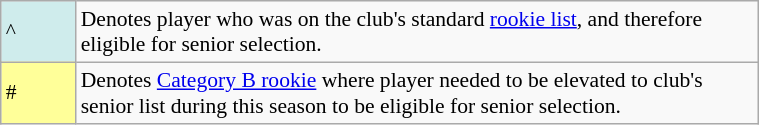<table class="wikitable plainrowheaders" style="font-size:90%; width:40%">
<tr>
<td style="background:#cfecec; border:1px solid #aaa; width:3em;">^</td>
<td>Denotes player who was on the club's standard <a href='#'>rookie list</a>, and therefore eligible for senior selection.</td>
</tr>
<tr>
<td style="background:#ff9; border:1px solid #aaa; width:3em;">#</td>
<td>Denotes <a href='#'>Category B rookie</a> where player needed to be elevated to club's senior list during this season to be eligible for senior selection.</td>
</tr>
</table>
